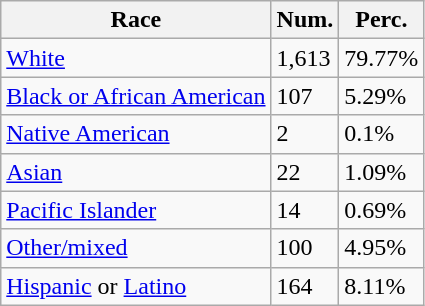<table class="wikitable">
<tr>
<th>Race</th>
<th>Num.</th>
<th>Perc.</th>
</tr>
<tr>
<td><a href='#'>White</a></td>
<td>1,613</td>
<td>79.77%</td>
</tr>
<tr>
<td><a href='#'>Black or African American</a></td>
<td>107</td>
<td>5.29%</td>
</tr>
<tr>
<td><a href='#'>Native American</a></td>
<td>2</td>
<td>0.1%</td>
</tr>
<tr>
<td><a href='#'>Asian</a></td>
<td>22</td>
<td>1.09%</td>
</tr>
<tr>
<td><a href='#'>Pacific Islander</a></td>
<td>14</td>
<td>0.69%</td>
</tr>
<tr>
<td><a href='#'>Other/mixed</a></td>
<td>100</td>
<td>4.95%</td>
</tr>
<tr>
<td><a href='#'>Hispanic</a> or <a href='#'>Latino</a></td>
<td>164</td>
<td>8.11%</td>
</tr>
</table>
